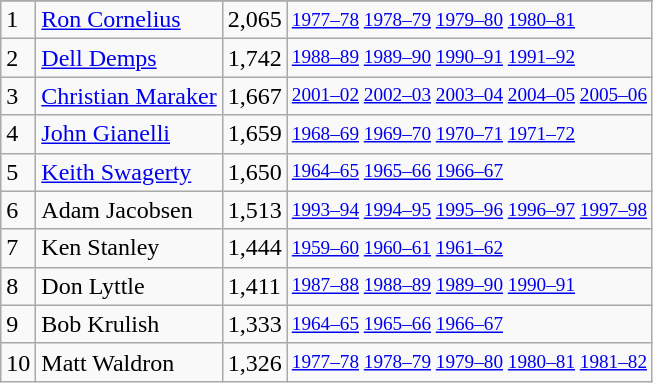<table class="wikitable">
<tr>
</tr>
<tr>
<td>1</td>
<td><a href='#'>Ron Cornelius</a></td>
<td>2,065</td>
<td style="font-size:80%;"><a href='#'>1977–78</a> <a href='#'>1978–79</a> <a href='#'>1979–80</a> <a href='#'>1980–81</a></td>
</tr>
<tr>
<td>2</td>
<td><a href='#'>Dell Demps</a></td>
<td>1,742</td>
<td style="font-size:80%;"><a href='#'>1988–89</a> <a href='#'>1989–90</a> <a href='#'>1990–91</a> <a href='#'>1991–92</a></td>
</tr>
<tr>
<td>3</td>
<td><a href='#'>Christian Maraker</a></td>
<td>1,667</td>
<td style="font-size:80%;"><a href='#'>2001–02</a> <a href='#'>2002–03</a> <a href='#'>2003–04</a> <a href='#'>2004–05</a> <a href='#'>2005–06</a></td>
</tr>
<tr>
<td>4</td>
<td><a href='#'>John Gianelli</a></td>
<td>1,659</td>
<td style="font-size:80%;"><a href='#'>1968–69</a> <a href='#'>1969–70</a> <a href='#'>1970–71</a> <a href='#'>1971–72</a></td>
</tr>
<tr>
<td>5</td>
<td><a href='#'>Keith Swagerty</a></td>
<td>1,650</td>
<td style="font-size:80%;"><a href='#'>1964–65</a> <a href='#'>1965–66</a> <a href='#'>1966–67</a></td>
</tr>
<tr>
<td>6</td>
<td>Adam Jacobsen</td>
<td>1,513</td>
<td style="font-size:80%;"><a href='#'>1993–94</a> <a href='#'>1994–95</a> <a href='#'>1995–96</a> <a href='#'>1996–97</a> <a href='#'>1997–98</a></td>
</tr>
<tr>
<td>7</td>
<td>Ken Stanley</td>
<td>1,444</td>
<td style="font-size:80%;"><a href='#'>1959–60</a> <a href='#'>1960–61</a> <a href='#'>1961–62</a></td>
</tr>
<tr>
<td>8</td>
<td>Don Lyttle</td>
<td>1,411</td>
<td style="font-size:80%;"><a href='#'>1987–88</a> <a href='#'>1988–89</a> <a href='#'>1989–90</a> <a href='#'>1990–91</a></td>
</tr>
<tr>
<td>9</td>
<td>Bob Krulish</td>
<td>1,333</td>
<td style="font-size:80%;"><a href='#'>1964–65</a> <a href='#'>1965–66</a> <a href='#'>1966–67</a></td>
</tr>
<tr>
<td>10</td>
<td>Matt Waldron</td>
<td>1,326</td>
<td style="font-size:80%;"><a href='#'>1977–78</a> <a href='#'>1978–79</a> <a href='#'>1979–80</a> <a href='#'>1980–81</a> <a href='#'>1981–82</a></td>
</tr>
</table>
